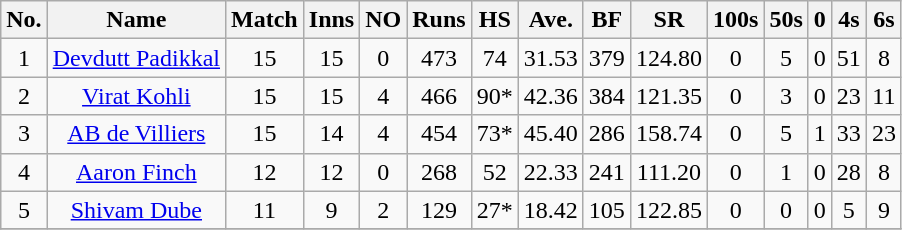<table class="wikitable sortable" style="text-align: center;">
<tr>
<th>No.</th>
<th>Name</th>
<th>Match</th>
<th>Inns</th>
<th>NO</th>
<th>Runs</th>
<th>HS</th>
<th>Ave.</th>
<th>BF</th>
<th>SR</th>
<th>100s</th>
<th>50s</th>
<th>0</th>
<th>4s</th>
<th>6s</th>
</tr>
<tr>
<td>1</td>
<td><a href='#'>Devdutt Padikkal</a></td>
<td>15</td>
<td>15</td>
<td>0</td>
<td>473</td>
<td>74</td>
<td>31.53</td>
<td>379</td>
<td>124.80</td>
<td>0</td>
<td>5</td>
<td>0</td>
<td>51</td>
<td>8</td>
</tr>
<tr>
<td>2</td>
<td><a href='#'>Virat Kohli</a></td>
<td>15</td>
<td>15</td>
<td>4</td>
<td>466</td>
<td>90*</td>
<td>42.36</td>
<td>384</td>
<td>121.35</td>
<td>0</td>
<td>3</td>
<td>0</td>
<td>23</td>
<td>11</td>
</tr>
<tr>
<td>3</td>
<td><a href='#'>AB de Villiers</a></td>
<td>15</td>
<td>14</td>
<td>4</td>
<td>454</td>
<td>73*</td>
<td>45.40</td>
<td>286</td>
<td>158.74</td>
<td>0</td>
<td>5</td>
<td>1</td>
<td>33</td>
<td>23</td>
</tr>
<tr>
<td>4</td>
<td><a href='#'>Aaron Finch</a></td>
<td>12</td>
<td>12</td>
<td>0</td>
<td>268</td>
<td>52</td>
<td>22.33</td>
<td>241</td>
<td>111.20</td>
<td>0</td>
<td>1</td>
<td>0</td>
<td>28</td>
<td>8</td>
</tr>
<tr>
<td>5</td>
<td><a href='#'>Shivam Dube</a></td>
<td>11</td>
<td>9</td>
<td>2</td>
<td>129</td>
<td>27*</td>
<td>18.42</td>
<td>105</td>
<td>122.85</td>
<td>0</td>
<td>0</td>
<td>0</td>
<td>5</td>
<td>9</td>
</tr>
<tr>
</tr>
</table>
